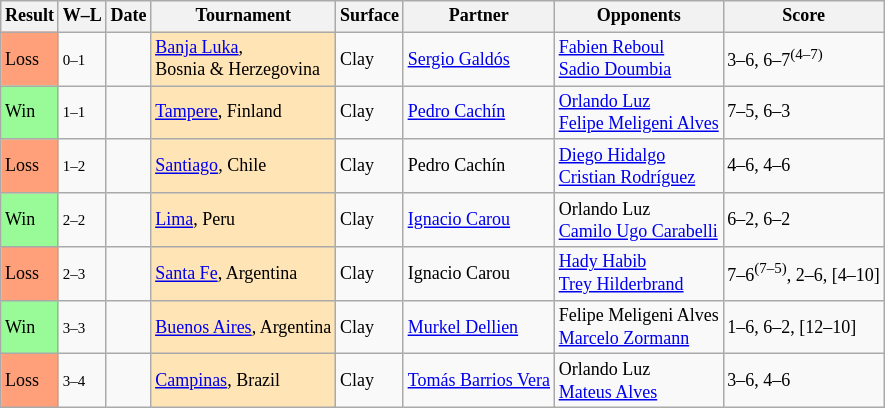<table class="sortable wikitable" style=font-size:75%>
<tr>
<th>Result</th>
<th class="unsortable">W–L</th>
<th>Date</th>
<th>Tournament</th>
<th>Surface</th>
<th>Partner</th>
<th>Opponents</th>
<th class="unsortable">Score</th>
</tr>
<tr>
<td bgcolor=FFA07A>Loss</td>
<td><small>0–1</small></td>
<td><a href='#'></a></td>
<td style="background:moccasin;"><a href='#'>Banja Luka</a>,<br> Bosnia & Herzegovina</td>
<td>Clay</td>
<td> <a href='#'>Sergio Galdós</a></td>
<td> <a href='#'>Fabien Reboul</a> <br> <a href='#'>Sadio Doumbia</a></td>
<td>3–6, 6–7<sup>(4–7)</sup></td>
</tr>
<tr>
<td bgcolor=98FB98>Win</td>
<td><small>1–1</small></td>
<td><a href='#'></a></td>
<td style="background:moccasin;"><a href='#'>Tampere</a>, Finland</td>
<td>Clay</td>
<td> <a href='#'>Pedro Cachín</a></td>
<td> <a href='#'>Orlando Luz</a><br> <a href='#'>Felipe Meligeni Alves</a></td>
<td>7–5, 6–3</td>
</tr>
<tr>
<td bgcolor=FFA07A>Loss</td>
<td><small>1–2</small></td>
<td><a href='#'></a></td>
<td style="background:moccasin;"><a href='#'>Santiago</a>, Chile</td>
<td>Clay</td>
<td> Pedro Cachín</td>
<td> <a href='#'>Diego Hidalgo</a><br> <a href='#'>Cristian Rodríguez</a></td>
<td>4–6, 4–6</td>
</tr>
<tr>
<td bgcolor=98FB98>Win</td>
<td><small>2–2</small></td>
<td><a href='#'></a></td>
<td style="background:moccasin;"><a href='#'>Lima</a>, Peru</td>
<td>Clay</td>
<td> <a href='#'>Ignacio Carou</a></td>
<td> Orlando Luz<br> <a href='#'>Camilo Ugo Carabelli</a></td>
<td>6–2, 6–2</td>
</tr>
<tr>
<td bgcolor=FFA07A>Loss</td>
<td><small>2–3</small></td>
<td><a href='#'></a></td>
<td style="background:moccasin;"><a href='#'>Santa Fe</a>, Argentina</td>
<td>Clay</td>
<td> Ignacio Carou</td>
<td> <a href='#'>Hady Habib</a><br> <a href='#'>Trey Hilderbrand</a></td>
<td>7–6<sup>(7–5)</sup>, 2–6, [4–10]</td>
</tr>
<tr>
<td bgcolor=98FB98>Win</td>
<td><small>3–3</small></td>
<td><a href='#'></a></td>
<td style="background:moccasin;"><a href='#'>Buenos Aires</a>, Argentina</td>
<td>Clay</td>
<td> <a href='#'>Murkel Dellien</a></td>
<td> Felipe Meligeni Alves<br> <a href='#'>Marcelo Zormann</a></td>
<td>1–6, 6–2, [12–10]</td>
</tr>
<tr>
<td bgcolor=FFA07A>Loss</td>
<td><small>3–4</small></td>
<td><a href='#'></a></td>
<td style="background:moccasin;"><a href='#'>Campinas</a>, Brazil</td>
<td>Clay</td>
<td> <a href='#'>Tomás Barrios Vera</a></td>
<td> Orlando Luz<br> <a href='#'>Mateus Alves</a></td>
<td>3–6, 4–6</td>
</tr>
</table>
